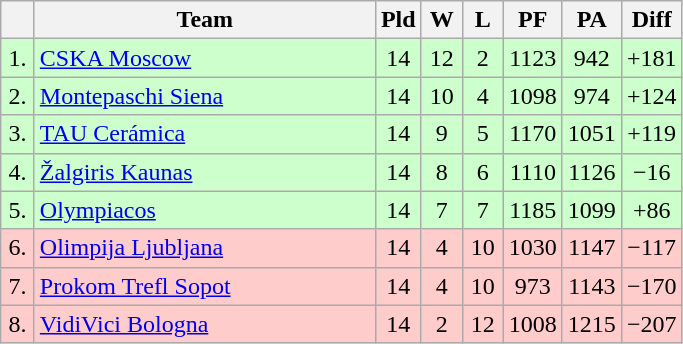<table class="wikitable" style="text-align:center">
<tr>
<th width=15></th>
<th width=220>Team</th>
<th width=20>Pld</th>
<th width=20>W</th>
<th width=20>L</th>
<th width=20>PF</th>
<th width=20>PA</th>
<th width=30>Diff</th>
</tr>
<tr style="background: #ccffcc;">
<td>1.</td>
<td align=left> <a href='#'>CSKA Moscow</a></td>
<td>14</td>
<td>12</td>
<td>2</td>
<td>1123</td>
<td>942</td>
<td>+181</td>
</tr>
<tr style="background: #ccffcc;">
<td>2.</td>
<td align=left> <a href='#'>Montepaschi Siena</a></td>
<td>14</td>
<td>10</td>
<td>4</td>
<td>1098</td>
<td>974</td>
<td>+124</td>
</tr>
<tr style="background: #ccffcc;">
<td>3.</td>
<td align=left> <a href='#'>TAU Cerámica</a></td>
<td>14</td>
<td>9</td>
<td>5</td>
<td>1170</td>
<td>1051</td>
<td>+119</td>
</tr>
<tr style="background: #ccffcc;">
<td>4.</td>
<td align=left> <a href='#'>Žalgiris Kaunas</a></td>
<td>14</td>
<td>8</td>
<td>6</td>
<td>1110</td>
<td>1126</td>
<td>−16</td>
</tr>
<tr style="background: #ccffcc;">
<td>5.</td>
<td align=left> <a href='#'>Olympiacos</a></td>
<td>14</td>
<td>7</td>
<td>7</td>
<td>1185</td>
<td>1099</td>
<td>+86</td>
</tr>
<tr style="background: #ffcccc;">
<td>6.</td>
<td align=left> <a href='#'>Olimpija Ljubljana</a></td>
<td>14</td>
<td>4</td>
<td>10</td>
<td>1030</td>
<td>1147</td>
<td>−117</td>
</tr>
<tr style="background: #ffcccc;">
<td>7.</td>
<td align=left> <a href='#'>Prokom Trefl Sopot</a></td>
<td>14</td>
<td>4</td>
<td>10</td>
<td>973</td>
<td>1143</td>
<td>−170</td>
</tr>
<tr style="background: #ffcccc;">
<td>8.</td>
<td align=left> <a href='#'>VidiVici Bologna</a></td>
<td>14</td>
<td>2</td>
<td>12</td>
<td>1008</td>
<td>1215</td>
<td>−207</td>
</tr>
</table>
